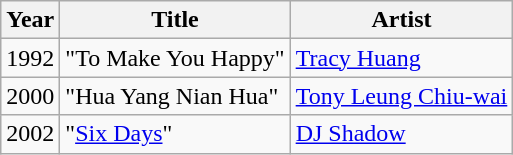<table class="wikitable">
<tr>
<th>Year</th>
<th>Title</th>
<th>Artist</th>
</tr>
<tr>
<td>1992</td>
<td>"To Make You Happy"</td>
<td><a href='#'>Tracy Huang</a></td>
</tr>
<tr>
<td>2000</td>
<td>"Hua Yang Nian Hua"</td>
<td><a href='#'>Tony Leung Chiu-wai</a></td>
</tr>
<tr>
<td>2002</td>
<td>"<a href='#'>Six Days</a>"</td>
<td><a href='#'>DJ Shadow</a></td>
</tr>
</table>
